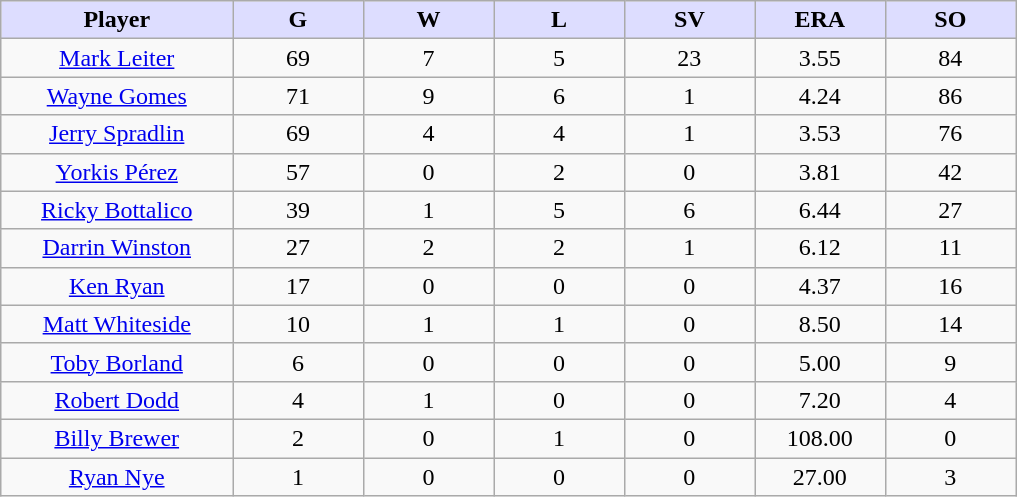<table class="wikitable sortable">
<tr>
<th style="background:#ddf; width:16%;">Player</th>
<th style="background:#ddf; width:9%;">G</th>
<th style="background:#ddf; width:9%;">W</th>
<th style="background:#ddf; width:9%;">L</th>
<th style="background:#ddf; width:9%;">SV</th>
<th style="background:#ddf; width:9%;">ERA</th>
<th style="background:#ddf; width:9%;">SO</th>
</tr>
<tr align=center>
<td><a href='#'>Mark Leiter</a></td>
<td>69</td>
<td>7</td>
<td>5</td>
<td>23</td>
<td>3.55</td>
<td>84</td>
</tr>
<tr align=center>
<td><a href='#'>Wayne Gomes</a></td>
<td>71</td>
<td>9</td>
<td>6</td>
<td>1</td>
<td>4.24</td>
<td>86</td>
</tr>
<tr align=center>
<td><a href='#'>Jerry Spradlin</a></td>
<td>69</td>
<td>4</td>
<td>4</td>
<td>1</td>
<td>3.53</td>
<td>76</td>
</tr>
<tr align=center>
<td><a href='#'>Yorkis Pérez</a></td>
<td>57</td>
<td>0</td>
<td>2</td>
<td>0</td>
<td>3.81</td>
<td>42</td>
</tr>
<tr align=center>
<td><a href='#'>Ricky Bottalico</a></td>
<td>39</td>
<td>1</td>
<td>5</td>
<td>6</td>
<td>6.44</td>
<td>27</td>
</tr>
<tr align=center>
<td><a href='#'>Darrin Winston</a></td>
<td>27</td>
<td>2</td>
<td>2</td>
<td>1</td>
<td>6.12</td>
<td>11</td>
</tr>
<tr align=center>
<td><a href='#'>Ken Ryan</a></td>
<td>17</td>
<td>0</td>
<td>0</td>
<td>0</td>
<td>4.37</td>
<td>16</td>
</tr>
<tr align=center>
<td><a href='#'>Matt Whiteside</a></td>
<td>10</td>
<td>1</td>
<td>1</td>
<td>0</td>
<td>8.50</td>
<td>14</td>
</tr>
<tr align=center>
<td><a href='#'>Toby Borland</a></td>
<td>6</td>
<td>0</td>
<td>0</td>
<td>0</td>
<td>5.00</td>
<td>9</td>
</tr>
<tr align=center>
<td><a href='#'>Robert Dodd</a></td>
<td>4</td>
<td>1</td>
<td>0</td>
<td>0</td>
<td>7.20</td>
<td>4</td>
</tr>
<tr align=center>
<td><a href='#'>Billy Brewer</a></td>
<td>2</td>
<td>0</td>
<td>1</td>
<td>0</td>
<td>108.00</td>
<td>0</td>
</tr>
<tr align=center>
<td><a href='#'>Ryan Nye</a></td>
<td>1</td>
<td>0</td>
<td>0</td>
<td>0</td>
<td>27.00</td>
<td>3</td>
</tr>
</table>
